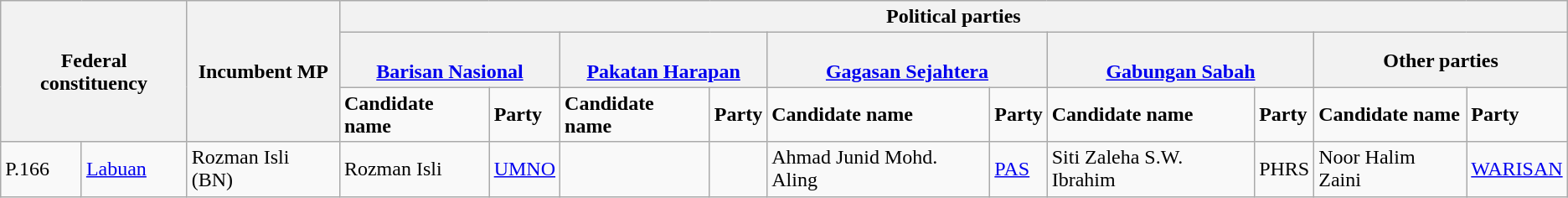<table class="wikitable mw-collapsible mw-collapsed">
<tr>
<th rowspan="3" colspan="2">Federal constituency</th>
<th rowspan="3">Incumbent MP</th>
<th colspan="10">Political parties</th>
</tr>
<tr>
<th colspan="2"><br><a href='#'>Barisan Nasional</a></th>
<th colspan="2"><br><a href='#'>Pakatan Harapan</a></th>
<th colspan="2"><br><a href='#'>Gagasan Sejahtera</a></th>
<th colspan="2"><br><a href='#'>Gabungan Sabah</a></th>
<th colspan="2">Other parties</th>
</tr>
<tr>
<td><strong>Candidate name</strong></td>
<td><strong>Party</strong></td>
<td><strong>Candidate name</strong></td>
<td><strong>Party</strong></td>
<td><strong>Candidate name</strong></td>
<td><strong>Party</strong></td>
<td><strong>Candidate name</strong></td>
<td><strong>Party</strong></td>
<td><strong>Candidate name</strong></td>
<td><strong>Party</strong></td>
</tr>
<tr>
<td>P.166</td>
<td><a href='#'>Labuan</a></td>
<td>Rozman Isli (BN)</td>
<td>Rozman Isli</td>
<td><a href='#'>UMNO</a></td>
<td></td>
<td></td>
<td>Ahmad Junid Mohd. Aling</td>
<td><a href='#'>PAS</a></td>
<td>Siti Zaleha S.W. Ibrahim</td>
<td>PHRS</td>
<td>Noor Halim Zaini</td>
<td><a href='#'>WARISAN</a></td>
</tr>
</table>
